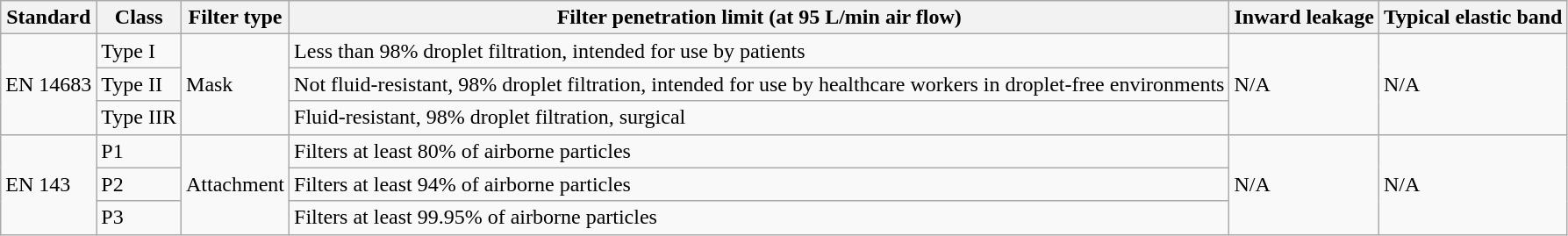<table class="wikitable">
<tr>
<th>Standard</th>
<th>Class</th>
<th>Filter type</th>
<th>Filter penetration limit (at 95 L/min air flow)</th>
<th>Inward leakage</th>
<th>Typical elastic band</th>
</tr>
<tr>
<td rowspan="3">EN 14683</td>
<td>Type I</td>
<td rowspan="3">Mask</td>
<td>Less than 98% droplet filtration, intended for use by patients</td>
<td rowspan="3">N/A</td>
<td rowspan="3">N/A</td>
</tr>
<tr>
<td>Type II</td>
<td>Not fluid-resistant, 98% droplet filtration, intended for use by healthcare workers in droplet-free environments</td>
</tr>
<tr>
<td>Type IIR</td>
<td>Fluid-resistant, 98% droplet filtration, surgical</td>
</tr>
<tr>
<td rowspan=3>EN 143</td>
<td>P1</td>
<td rowspan=3>Attachment</td>
<td>Filters at least 80% of airborne particles</td>
<td rowspan=3>N/A</td>
<td rowspan=3>N/A</td>
</tr>
<tr>
<td>P2</td>
<td>Filters at least 94% of airborne particles</td>
</tr>
<tr>
<td>P3</td>
<td>Filters at least 99.95% of airborne particles</td>
</tr>
</table>
